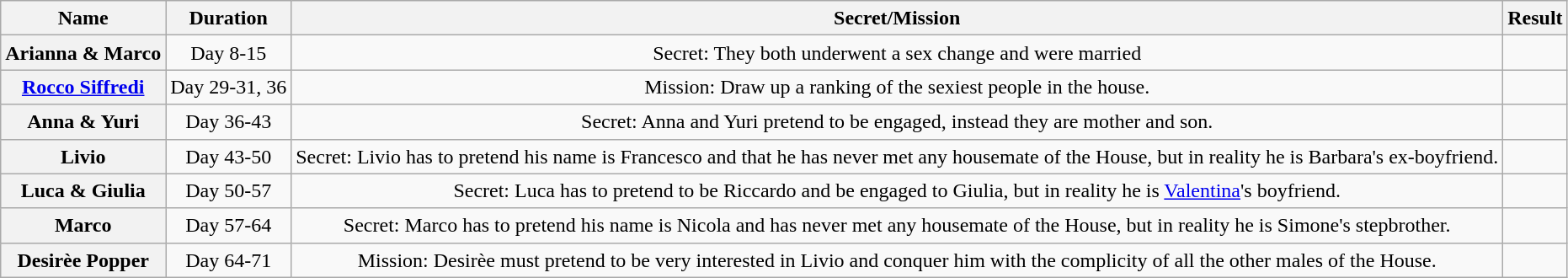<table class="wikitable sortable" style="text-align:center; line-height:20px; width:auto;">
<tr>
<th>Name</th>
<th>Duration</th>
<th>Secret/Mission</th>
<th>Result</th>
</tr>
<tr>
<th>Arianna & Marco</th>
<td>Day 8-15</td>
<td>Secret: They both underwent a sex change and were married</td>
<td></td>
</tr>
<tr>
<th><a href='#'>Rocco Siffredi</a></th>
<td nowrap>Day 29-31, 36</td>
<td>Mission: Draw up a ranking of the sexiest people in the house.</td>
<td></td>
</tr>
<tr>
<th>Anna & Yuri</th>
<td>Day 36-43</td>
<td>Secret: Anna and Yuri pretend to be engaged, instead they are mother and son.</td>
<td></td>
</tr>
<tr>
<th>Livio</th>
<td>Day 43-50</td>
<td>Secret: Livio has to pretend his name is Francesco and that he has never met any housemate of the House, but in reality he is Barbara's ex-boyfriend.</td>
<td></td>
</tr>
<tr>
<th>Luca & Giulia</th>
<td>Day 50-57</td>
<td>Secret: Luca has to pretend to be Riccardo and be engaged to Giulia, but in reality he is <a href='#'>Valentina</a>'s boyfriend.</td>
<td></td>
</tr>
<tr>
<th>Marco</th>
<td>Day 57-64</td>
<td>Secret: Marco has to pretend his name is Nicola and has never met any housemate of the House, but in reality he is Simone's stepbrother.</td>
<td></td>
</tr>
<tr>
<th>Desirèe Popper</th>
<td>Day 64-71</td>
<td>Mission: Desirèe must pretend to be very interested in Livio and conquer him with the complicity of all the other males of the House.</td>
<td></td>
</tr>
</table>
